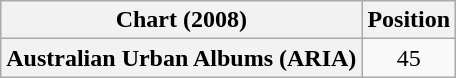<table class="wikitable plainrowheaders" style="text-align:center">
<tr>
<th scope="col">Chart (2008)</th>
<th scope="col">Position</th>
</tr>
<tr>
<th scope="row">Australian Urban Albums (ARIA)</th>
<td>45</td>
</tr>
</table>
